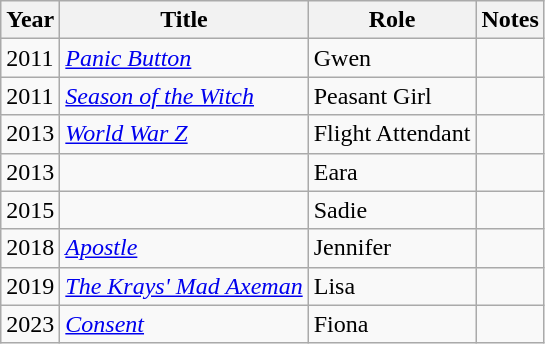<table class="wikitable sortable">
<tr>
<th>Year</th>
<th>Title</th>
<th>Role</th>
<th class="unsortable">Notes</th>
</tr>
<tr>
<td>2011</td>
<td><em><a href='#'>Panic Button</a></em></td>
<td>Gwen</td>
<td></td>
</tr>
<tr>
<td>2011</td>
<td><em><a href='#'>Season of the Witch</a></em></td>
<td>Peasant Girl</td>
<td></td>
</tr>
<tr>
<td>2013</td>
<td><em><a href='#'>World War Z</a></em></td>
<td>Flight Attendant</td>
<td></td>
</tr>
<tr>
<td>2013</td>
<td><em></em></td>
<td>Eara</td>
<td></td>
</tr>
<tr>
<td>2015</td>
<td><em></em></td>
<td>Sadie</td>
<td></td>
</tr>
<tr>
<td>2018</td>
<td><em><a href='#'>Apostle</a></em></td>
<td>Jennifer</td>
<td></td>
</tr>
<tr>
<td>2019</td>
<td><em><a href='#'>The Krays' Mad Axeman</a></em></td>
<td>Lisa</td>
<td></td>
</tr>
<tr>
<td>2023</td>
<td><em><a href='#'>Consent</a></em></td>
<td>Fiona</td>
<td></td>
</tr>
</table>
